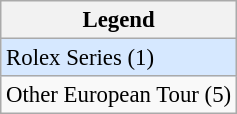<table class="wikitable" style="font-size:95%;">
<tr>
<th>Legend</th>
</tr>
<tr style="background:#D6E8FF;">
<td>Rolex Series (1)</td>
</tr>
<tr>
<td>Other European Tour (5)</td>
</tr>
</table>
